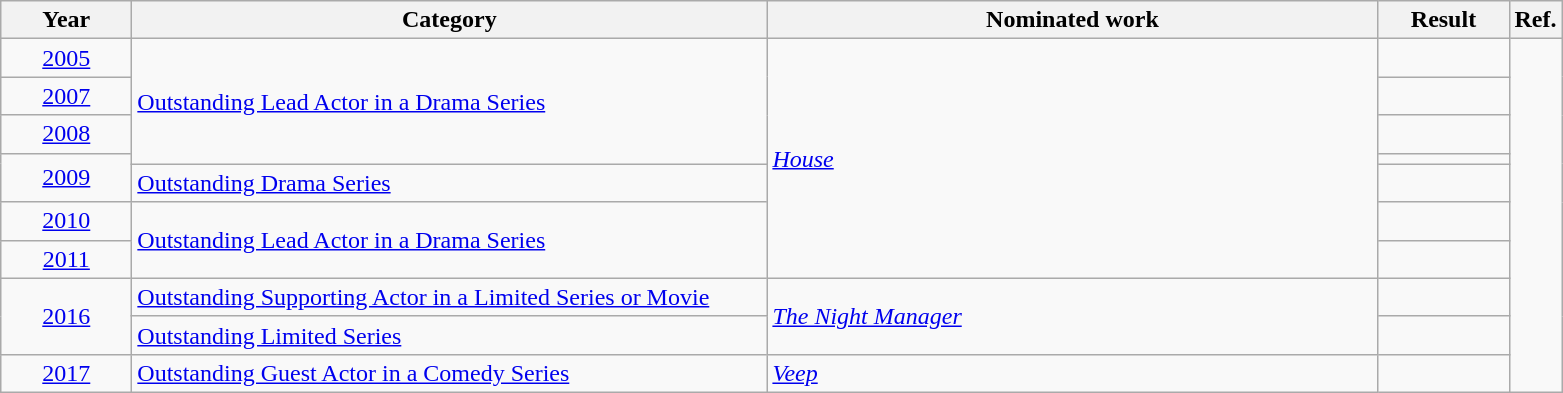<table class=wikitable>
<tr>
<th scope="col" style="width:5em;">Year</th>
<th scope="col" style="width:26em;">Category</th>
<th scope="col" style="width:25em;">Nominated work</th>
<th scope="col" style="width:5em;">Result</th>
<th>Ref.</th>
</tr>
<tr>
<td style="text-align:center;"><a href='#'>2005</a></td>
<td rowspan="4"><a href='#'>Outstanding Lead Actor in a Drama Series</a></td>
<td rowspan="7"><em><a href='#'>House</a></em></td>
<td></td>
<td rowspan="11" style="text-align:center;"></td>
</tr>
<tr>
<td style="text-align:center;"><a href='#'>2007</a></td>
<td></td>
</tr>
<tr>
<td style="text-align:center;"><a href='#'>2008</a></td>
<td></td>
</tr>
<tr>
<td rowspan="2" style="text-align:center;"><a href='#'>2009</a></td>
<td></td>
</tr>
<tr>
<td><a href='#'>Outstanding Drama Series</a></td>
<td></td>
</tr>
<tr>
<td style="text-align:center;"><a href='#'>2010</a></td>
<td rowspan="2"><a href='#'>Outstanding Lead Actor in a Drama Series</a></td>
<td></td>
</tr>
<tr>
<td style="text-align:center;"><a href='#'>2011</a></td>
<td></td>
</tr>
<tr>
<td rowspan="2" style="text-align:center;"><a href='#'>2016</a></td>
<td><a href='#'>Outstanding Supporting Actor in a Limited Series or Movie</a></td>
<td rowspan="2"><em><a href='#'>The Night Manager</a></em></td>
<td></td>
</tr>
<tr>
<td><a href='#'>Outstanding Limited Series</a></td>
<td></td>
</tr>
<tr>
<td style="text-align:center;"><a href='#'>2017</a></td>
<td><a href='#'>Outstanding Guest Actor in a Comedy Series</a></td>
<td><em><a href='#'>Veep</a></em></td>
<td></td>
</tr>
</table>
